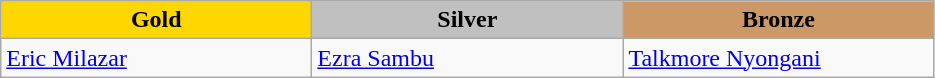<table class="wikitable" style="text-align:left">
<tr align="center">
<td width=200 bgcolor=gold><strong>Gold</strong></td>
<td width=200 bgcolor=silver><strong>Silver</strong></td>
<td width=200 bgcolor=CC9966><strong>Bronze</strong></td>
</tr>
<tr>
<td><a href='#'>Eric Milazar</a><br><em></em></td>
<td><a href='#'>Ezra Sambu</a><br><em></em></td>
<td><a href='#'>Talkmore Nyongani</a><br><em></em></td>
</tr>
</table>
